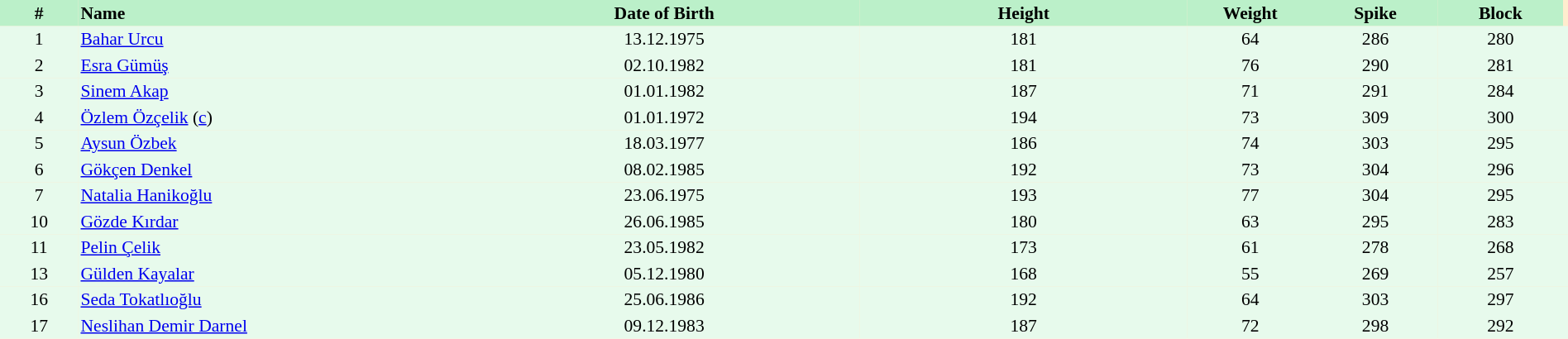<table border=0 cellpadding=2 cellspacing=0  |- bgcolor=#FFECCE style="text-align:center; font-size:90%;" width=100%>
<tr bgcolor=#BBF0C9>
<th width=5%>#</th>
<th width=25% align=left>Name</th>
<th width=25%>Date of Birth</th>
<th width=21%>Height</th>
<th width=8%>Weight</th>
<th width=8%>Spike</th>
<th width=8%>Block</th>
</tr>
<tr bgcolor=#E7FAEC>
<td>1</td>
<td align=left><a href='#'>Bahar Urcu</a></td>
<td>13.12.1975</td>
<td>181</td>
<td>64</td>
<td>286</td>
<td>280</td>
<td></td>
</tr>
<tr bgcolor=#E7FAEC>
<td>2</td>
<td align=left><a href='#'>Esra Gümüş</a></td>
<td>02.10.1982</td>
<td>181</td>
<td>76</td>
<td>290</td>
<td>281</td>
<td></td>
</tr>
<tr bgcolor=#E7FAEC>
<td>3</td>
<td align=left><a href='#'>Sinem Akap</a></td>
<td>01.01.1982</td>
<td>187</td>
<td>71</td>
<td>291</td>
<td>284</td>
<td></td>
</tr>
<tr bgcolor=#E7FAEC>
<td>4</td>
<td align=left><a href='#'>Özlem Özçelik</a> (<a href='#'>c</a>)</td>
<td>01.01.1972</td>
<td>194</td>
<td>73</td>
<td>309</td>
<td>300</td>
<td></td>
</tr>
<tr bgcolor=#E7FAEC>
<td>5</td>
<td align=left><a href='#'>Aysun Özbek</a></td>
<td>18.03.1977</td>
<td>186</td>
<td>74</td>
<td>303</td>
<td>295</td>
<td></td>
</tr>
<tr bgcolor=#E7FAEC>
<td>6</td>
<td align=left><a href='#'>Gökçen Denkel</a></td>
<td>08.02.1985</td>
<td>192</td>
<td>73</td>
<td>304</td>
<td>296</td>
<td></td>
</tr>
<tr bgcolor=#E7FAEC>
<td>7</td>
<td align=left><a href='#'>Natalia Hanikoğlu</a></td>
<td>23.06.1975</td>
<td>193</td>
<td>77</td>
<td>304</td>
<td>295</td>
<td></td>
</tr>
<tr bgcolor=#E7FAEC>
<td>10</td>
<td align=left><a href='#'>Gözde Kırdar</a></td>
<td>26.06.1985</td>
<td>180</td>
<td>63</td>
<td>295</td>
<td>283</td>
<td></td>
</tr>
<tr bgcolor=#E7FAEC>
<td>11</td>
<td align=left><a href='#'>Pelin Çelik</a></td>
<td>23.05.1982</td>
<td>173</td>
<td>61</td>
<td>278</td>
<td>268</td>
<td></td>
</tr>
<tr bgcolor=#E7FAEC>
<td>13</td>
<td align=left><a href='#'>Gülden Kayalar</a></td>
<td>05.12.1980</td>
<td>168</td>
<td>55</td>
<td>269</td>
<td>257</td>
<td></td>
</tr>
<tr bgcolor=#E7FAEC>
<td>16</td>
<td align=left><a href='#'>Seda Tokatlıoğlu</a></td>
<td>25.06.1986</td>
<td>192</td>
<td>64</td>
<td>303</td>
<td>297</td>
<td></td>
</tr>
<tr bgcolor=#E7FAEC>
<td>17</td>
<td align=left><a href='#'>Neslihan Demir Darnel</a></td>
<td>09.12.1983</td>
<td>187</td>
<td>72</td>
<td>298</td>
<td>292</td>
<td></td>
</tr>
</table>
